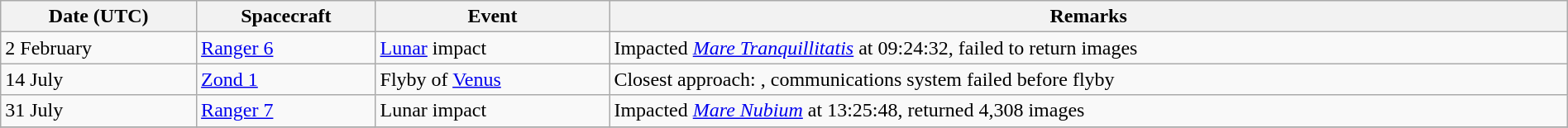<table class=wikitable width="100%">
<tr>
<th>Date (UTC)</th>
<th>Spacecraft</th>
<th>Event</th>
<th>Remarks</th>
</tr>
<tr>
<td>2 February</td>
<td><a href='#'>Ranger 6</a></td>
<td><a href='#'>Lunar</a> impact</td>
<td>Impacted <em><a href='#'>Mare Tranquillitatis</a></em> at 09:24:32, failed to return images</td>
</tr>
<tr>
<td>14 July</td>
<td><a href='#'>Zond 1</a></td>
<td>Flyby of <a href='#'>Venus</a></td>
<td>Closest approach: , communications system failed before flyby</td>
</tr>
<tr>
<td>31 July</td>
<td><a href='#'>Ranger 7</a></td>
<td>Lunar impact</td>
<td>Impacted <em><a href='#'>Mare Nubium</a></em> at 13:25:48, returned 4,308 images</td>
</tr>
<tr>
</tr>
</table>
